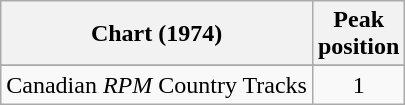<table class="wikitable sortable">
<tr>
<th align="left">Chart (1974)</th>
<th style="text-align:center;">Peak<br>position</th>
</tr>
<tr>
</tr>
<tr>
<td align="left">Canadian <em>RPM</em> Country Tracks</td>
<td style="text-align:center;">1</td>
</tr>
</table>
